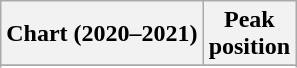<table class="wikitable sortable plainrowheaders" style="text-align:center">
<tr>
<th scope="col">Chart (2020–2021)</th>
<th scope="col">Peak<br>position</th>
</tr>
<tr>
</tr>
<tr>
</tr>
<tr>
</tr>
<tr>
</tr>
</table>
